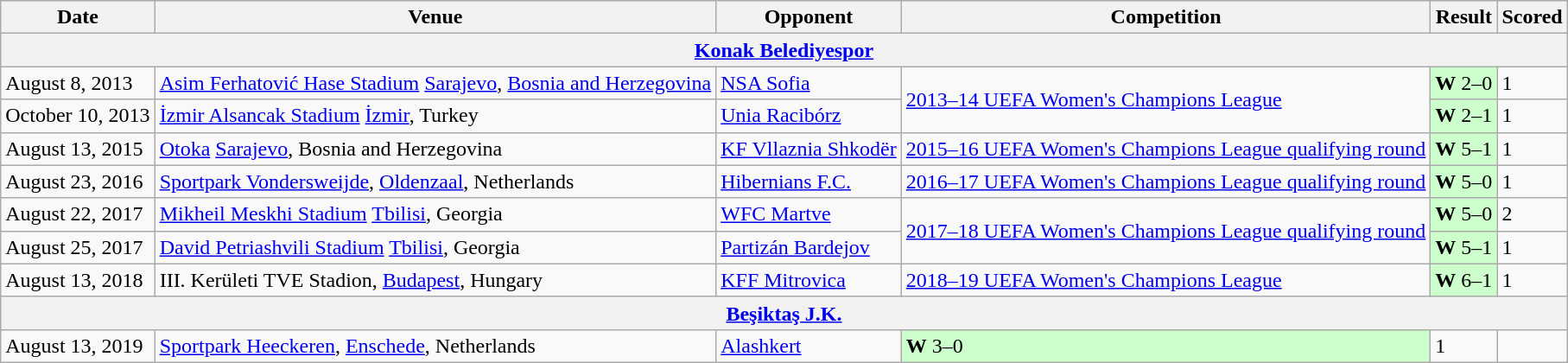<table class=wikitable>
<tr>
<th>Date</th>
<th>Venue</th>
<th>Opponent</th>
<th>Competition</th>
<th>Result</th>
<th>Scored</th>
</tr>
<tr>
<th colspan=6><a href='#'>Konak Belediyespor</a></th>
</tr>
<tr>
<td>August 8, 2013</td>
<td><a href='#'>Asim Ferhatović Hase Stadium</a> <a href='#'>Sarajevo</a>, <a href='#'>Bosnia and Herzegovina</a></td>
<td> <a href='#'>NSA Sofia</a></td>
<td rowspan=2><a href='#'>2013–14 UEFA Women's Champions League</a></td>
<td bgcolor=ccffcc><strong>W</strong> 2–0</td>
<td>1</td>
</tr>
<tr>
<td>October 10, 2013</td>
<td><a href='#'>İzmir Alsancak Stadium</a> <a href='#'>İzmir</a>, Turkey</td>
<td> <a href='#'>Unia Racibórz</a></td>
<td bgcolor=ccffcc><strong>W</strong> 2–1</td>
<td>1</td>
</tr>
<tr>
<td>August 13, 2015</td>
<td><a href='#'>Otoka</a> <a href='#'>Sarajevo</a>, Bosnia and Herzegovina</td>
<td> <a href='#'>KF Vllaznia Shkodër</a></td>
<td><a href='#'>2015–16 UEFA Women's Champions League qualifying round</a></td>
<td bgcolor=ccffcc><strong>W</strong> 5–1</td>
<td>1</td>
</tr>
<tr>
<td>August 23, 2016</td>
<td><a href='#'>Sportpark Vondersweijde</a>, <a href='#'>Oldenzaal</a>, Netherlands</td>
<td> <a href='#'>Hibernians F.C.</a></td>
<td><a href='#'>2016–17 UEFA Women's Champions League qualifying round</a></td>
<td bgcolor=ccffcc><strong>W</strong> 5–0</td>
<td>1</td>
</tr>
<tr>
<td>August 22, 2017</td>
<td><a href='#'>Mikheil Meskhi Stadium</a> <a href='#'>Tbilisi</a>, Georgia</td>
<td> <a href='#'>WFC Martve</a></td>
<td rowspan=2><a href='#'>2017–18 UEFA Women's Champions League qualifying round</a></td>
<td bgcolor=ccffcc><strong>W</strong> 5–0</td>
<td>2</td>
</tr>
<tr>
<td>August 25, 2017</td>
<td><a href='#'>David Petriashvili Stadium</a> <a href='#'>Tbilisi</a>, Georgia</td>
<td> <a href='#'>Partizán Bardejov</a></td>
<td bgcolor=ccffcc><strong>W</strong> 5–1</td>
<td>1</td>
</tr>
<tr>
<td>August 13, 2018</td>
<td>III. Kerületi TVE  Stadion, <a href='#'>Budapest</a>, Hungary</td>
<td> <a href='#'>KFF Mitrovica</a></td>
<td><a href='#'>2018–19 UEFA Women's Champions League</a></td>
<td bgcolor=ccffcc><strong>W</strong> 6–1</td>
<td>1</td>
</tr>
<tr>
<th colspan=6><a href='#'>Beşiktaş J.K.</a></th>
</tr>
<tr>
<td>August 13, 2019</td>
<td><a href='#'>Sportpark Heeckeren</a>,  <a href='#'>Enschede</a>, Netherlands</td>
<td> <a href='#'>Alashkert</a></td>
<td bgcolor=ccffcc><strong>W</strong> 3–0</td>
<td>1</td>
</tr>
</table>
